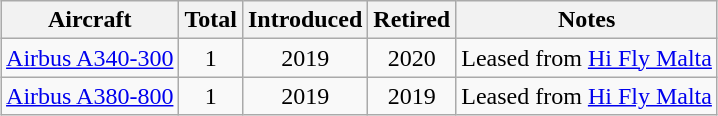<table class="wikitable" style="margin:0.5em auto; text-align:center">
<tr>
<th>Aircraft</th>
<th>Total</th>
<th>Introduced</th>
<th>Retired</th>
<th>Notes</th>
</tr>
<tr>
<td><a href='#'>Airbus A340-300</a></td>
<td>1</td>
<td>2019</td>
<td>2020</td>
<td>Leased from <a href='#'>Hi Fly Malta</a></td>
</tr>
<tr>
<td><a href='#'>Airbus A380-800</a></td>
<td>1</td>
<td>2019</td>
<td>2019</td>
<td>Leased from <a href='#'>Hi Fly Malta</a></td>
</tr>
</table>
